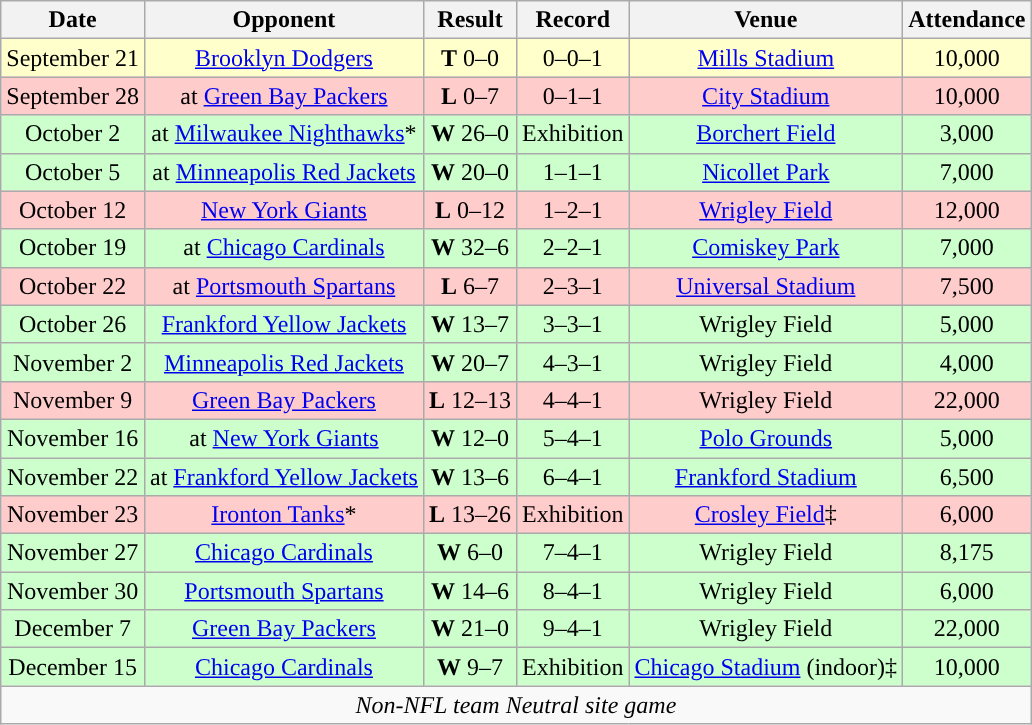<table class="wikitable" style="text-align:center">
<tr>
<th>Date</th>
<th>Opponent</th>
<th>Result</th>
<th>Record</th>
<th>Venue</th>
<th>Attendance</th>
</tr>
<tr style="background:#ffc">
<td>September 21</td>
<td><a href='#'>Brooklyn Dodgers</a></td>
<td><strong>T</strong> 0–0</td>
<td>0–0–1</td>
<td><a href='#'>Mills Stadium</a></td>
<td>10,000</td>
</tr>
<tr style="background:#fcc">
<td>September 28</td>
<td>at <a href='#'>Green Bay Packers</a></td>
<td><strong>L</strong> 0–7</td>
<td>0–1–1</td>
<td><a href='#'>City Stadium</a></td>
<td>10,000</td>
</tr>
<tr style="background:#cfc">
<td>October 2</td>
<td>at <a href='#'>Milwaukee Nighthawks</a>*</td>
<td><strong>W</strong> 26–0</td>
<td>Exhibition</td>
<td><a href='#'>Borchert Field</a></td>
<td>3,000</td>
</tr>
<tr style="background:#cfc">
<td>October 5</td>
<td>at <a href='#'>Minneapolis Red Jackets</a></td>
<td><strong>W</strong> 20–0</td>
<td>1–1–1</td>
<td><a href='#'>Nicollet Park</a></td>
<td>7,000</td>
</tr>
<tr style="background:#fcc">
<td>October 12</td>
<td><a href='#'>New York Giants</a></td>
<td><strong>L</strong> 0–12</td>
<td>1–2–1</td>
<td><a href='#'>Wrigley Field</a></td>
<td>12,000</td>
</tr>
<tr style="background:#cfc">
<td>October 19</td>
<td>at <a href='#'>Chicago Cardinals</a></td>
<td><strong>W</strong> 32–6</td>
<td>2–2–1</td>
<td><a href='#'>Comiskey Park</a></td>
<td>7,000</td>
</tr>
<tr style="background:#fcc">
<td>October 22</td>
<td>at <a href='#'>Portsmouth Spartans</a></td>
<td><strong>L</strong> 6–7</td>
<td>2–3–1</td>
<td><a href='#'>Universal Stadium</a></td>
<td>7,500</td>
</tr>
<tr style="background:#cfc">
<td>October 26</td>
<td><a href='#'>Frankford Yellow Jackets</a></td>
<td><strong>W</strong> 13–7</td>
<td>3–3–1</td>
<td>Wrigley Field</td>
<td>5,000</td>
</tr>
<tr style="background:#cfc">
<td>November 2</td>
<td><a href='#'>Minneapolis Red Jackets</a></td>
<td><strong>W</strong> 20–7</td>
<td>4–3–1</td>
<td>Wrigley Field</td>
<td>4,000</td>
</tr>
<tr style="background:#fcc">
<td>November 9</td>
<td><a href='#'>Green Bay Packers</a></td>
<td><strong>L</strong> 12–13</td>
<td>4–4–1</td>
<td>Wrigley Field</td>
<td>22,000</td>
</tr>
<tr style="background:#cfc">
<td>November 16</td>
<td>at <a href='#'>New York Giants</a></td>
<td><strong>W</strong> 12–0</td>
<td>5–4–1</td>
<td><a href='#'>Polo Grounds</a></td>
<td>5,000</td>
</tr>
<tr style="background:#cfc">
<td>November 22</td>
<td>at <a href='#'>Frankford Yellow Jackets</a></td>
<td><strong>W</strong> 13–6</td>
<td>6–4–1</td>
<td><a href='#'>Frankford Stadium</a></td>
<td>6,500</td>
</tr>
<tr style="background:#fcc">
<td>November 23</td>
<td><a href='#'>Ironton Tanks</a>*</td>
<td><strong>L</strong> 13–26</td>
<td>Exhibition</td>
<td><a href='#'>Crosley Field</a>‡</td>
<td>6,000</td>
</tr>
<tr style="background:#cfc">
<td>November 27</td>
<td><a href='#'>Chicago Cardinals</a></td>
<td><strong>W</strong> 6–0</td>
<td>7–4–1</td>
<td>Wrigley Field</td>
<td>8,175</td>
</tr>
<tr style="background:#cfc">
<td>November 30</td>
<td><a href='#'>Portsmouth Spartans</a></td>
<td><strong>W</strong> 14–6</td>
<td>8–4–1</td>
<td>Wrigley Field</td>
<td>6,000</td>
</tr>
<tr style="background:#cfc">
<td>December 7</td>
<td><a href='#'>Green Bay Packers</a></td>
<td><strong>W</strong> 21–0</td>
<td>9–4–1</td>
<td>Wrigley Field</td>
<td>22,000</td>
</tr>
<tr style="background:#cfc">
<td>December 15</td>
<td><a href='#'>Chicago Cardinals</a></td>
<td><strong>W</strong> 9–7</td>
<td>Exhibition</td>
<td><a href='#'>Chicago Stadium</a> (indoor)‡</td>
<td>10,000</td>
</tr>
<tr>
<td colspan="8"><em> Non-NFL team</em> <em> Neutral site game</em></td>
</tr>
</table>
